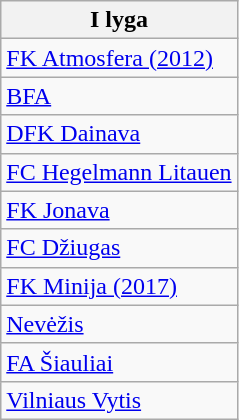<table class="wikitable">
<tr>
<th>I lyga</th>
</tr>
<tr>
<td><a href='#'>FK Atmosfera (2012)</a></td>
</tr>
<tr>
<td><a href='#'>BFA</a></td>
</tr>
<tr>
<td><a href='#'>DFK Dainava</a></td>
</tr>
<tr>
<td><a href='#'>FC Hegelmann Litauen</a></td>
</tr>
<tr>
<td><a href='#'>FK Jonava</a></td>
</tr>
<tr>
<td><a href='#'>FC Džiugas</a></td>
</tr>
<tr>
<td><a href='#'>FK Minija (2017)</a></td>
</tr>
<tr>
<td><a href='#'>Nevėžis</a></td>
</tr>
<tr>
<td><a href='#'>FA Šiauliai</a></td>
</tr>
<tr>
<td><a href='#'>Vilniaus Vytis</a></td>
</tr>
</table>
